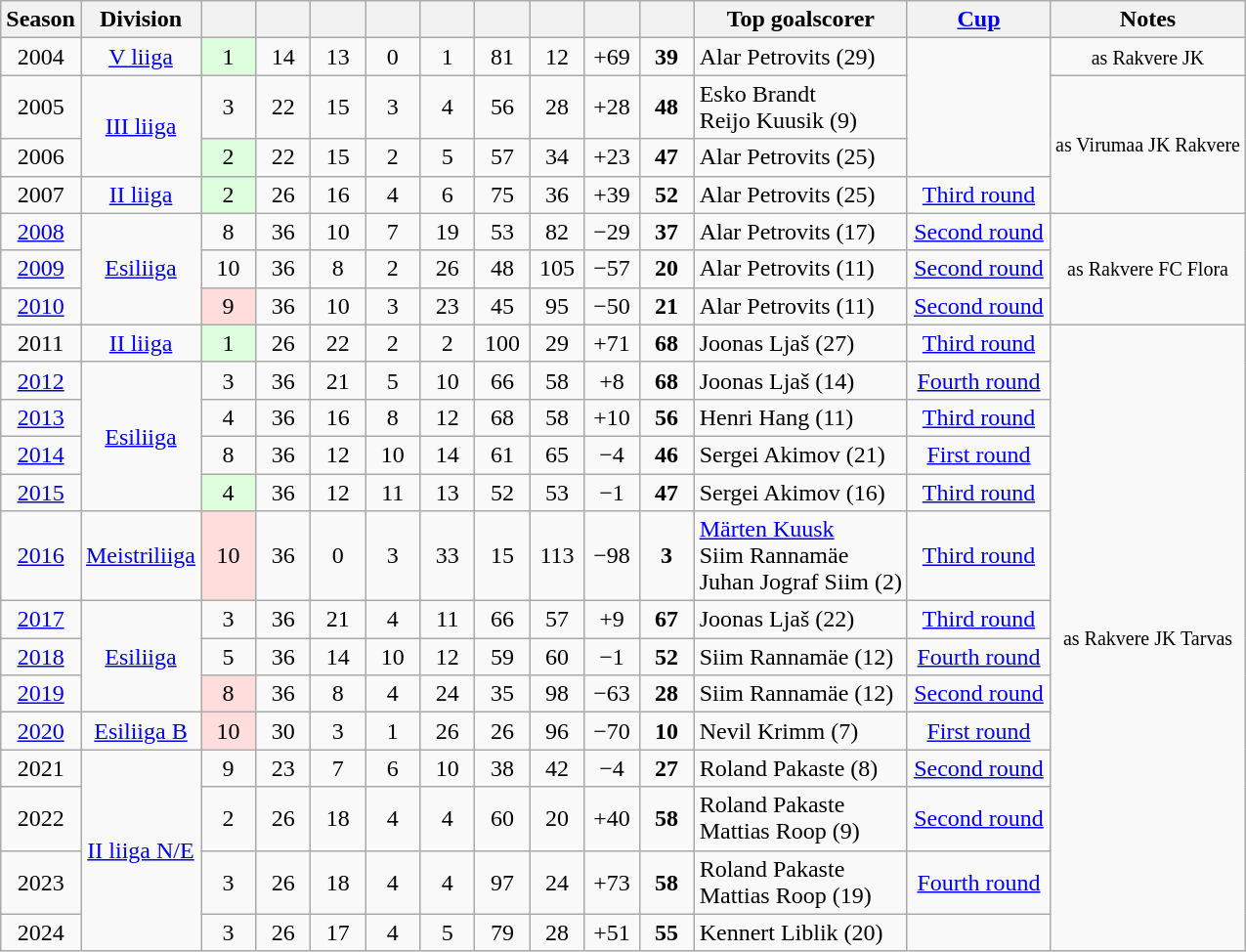<table class="wikitable collapsible">
<tr>
<th>Season</th>
<th>Division</th>
<th width=30px></th>
<th width=30px></th>
<th width=30px></th>
<th width=30px></th>
<th width=30px></th>
<th width=30px></th>
<th width=30px></th>
<th width=30px></th>
<th width=30px></th>
<th>Top goalscorer</th>
<th width=90px><a href='#'>Cup</a></th>
<th>Notes</th>
</tr>
<tr align=center>
<td>2004</td>
<td><a href='#'>V liiga</a></td>
<td style="background:#DDFFDD;">1</td>
<td>14</td>
<td>13</td>
<td>0</td>
<td>1</td>
<td>81</td>
<td>12</td>
<td>+69</td>
<td><strong>39</strong></td>
<td align=left> Alar Petrovits (29)</td>
<td rowspan="3"></td>
<td rowspan=><small>as Rakvere JK</small></td>
</tr>
<tr align=center>
<td>2005</td>
<td rowspan=2><a href='#'>III liiga</a></td>
<td>3</td>
<td>22</td>
<td>15</td>
<td>3</td>
<td>4</td>
<td>56</td>
<td>28</td>
<td>+28</td>
<td><strong>48</strong></td>
<td align=left> Esko Brandt<br> Reijo Kuusik (9)</td>
<td rowspan=3><small>as Virumaa JK Rakvere</small></td>
</tr>
<tr align=center>
<td>2006</td>
<td style="background:#DDFFDD;">2</td>
<td>22</td>
<td>15</td>
<td>2</td>
<td>5</td>
<td>57</td>
<td>34</td>
<td>+23</td>
<td><strong>47</strong></td>
<td align=left> Alar Petrovits (25)</td>
</tr>
<tr align=center>
<td>2007</td>
<td><a href='#'>II liiga</a></td>
<td style="background:#DDFFDD;">2</td>
<td>26</td>
<td>16</td>
<td>4</td>
<td>6</td>
<td>75</td>
<td>36</td>
<td>+39</td>
<td><strong>52</strong></td>
<td align=left> Alar Petrovits (25)</td>
<td><a href='#'>Third round</a></td>
</tr>
<tr align=center>
<td><a href='#'>2008</a></td>
<td rowspan=3><a href='#'>Esiliiga</a></td>
<td>8</td>
<td>36</td>
<td>10</td>
<td>7</td>
<td>19</td>
<td>53</td>
<td>82</td>
<td>−29</td>
<td><strong>37</strong></td>
<td align=left> Alar Petrovits (17)</td>
<td><a href='#'>Second round</a></td>
<td rowspan=3><small>as Rakvere FC Flora</small></td>
</tr>
<tr align=center>
<td><a href='#'>2009</a></td>
<td>10</td>
<td>36</td>
<td>8</td>
<td>2</td>
<td>26</td>
<td>48</td>
<td>105</td>
<td>−57</td>
<td><strong>20</strong></td>
<td align=left> Alar Petrovits (11)</td>
<td><a href='#'>Second round</a></td>
</tr>
<tr align=center>
<td><a href='#'>2010</a></td>
<td style="background:#FFDDDD;">9</td>
<td>36</td>
<td>10</td>
<td>3</td>
<td>23</td>
<td>45</td>
<td>95</td>
<td>−50</td>
<td><strong>21</strong></td>
<td align=left> Alar Petrovits (11)</td>
<td><a href='#'>Second round</a></td>
</tr>
<tr align=center>
<td>2011</td>
<td><a href='#'>II liiga</a></td>
<td style="background:#DDFFDD;">1</td>
<td>26</td>
<td>22</td>
<td>2</td>
<td>2</td>
<td>100</td>
<td>29</td>
<td>+71</td>
<td><strong>68</strong></td>
<td align=left> Joonas Ljaš (27)</td>
<td><a href='#'>Third round</a></td>
<td rowspan=20><small>as Rakvere JK Tarvas</small></td>
</tr>
<tr align=center>
<td><a href='#'>2012</a></td>
<td rowspan=4><a href='#'>Esiliiga</a></td>
<td>3</td>
<td>36</td>
<td>21</td>
<td>5</td>
<td>10</td>
<td>66</td>
<td>58</td>
<td>+8</td>
<td><strong>68</strong></td>
<td align=left> Joonas Ljaš (14)</td>
<td><a href='#'>Fourth round</a></td>
</tr>
<tr align=center>
<td><a href='#'>2013</a></td>
<td>4</td>
<td>36</td>
<td>16</td>
<td>8</td>
<td>12</td>
<td>68</td>
<td>58</td>
<td>+10</td>
<td><strong>56</strong></td>
<td align=left> Henri Hang (11)</td>
<td><a href='#'>Third round</a></td>
</tr>
<tr align=center>
<td><a href='#'>2014</a></td>
<td>8</td>
<td>36</td>
<td>12</td>
<td>10</td>
<td>14</td>
<td>61</td>
<td>65</td>
<td>−4</td>
<td><strong>46</strong></td>
<td align="left"> Sergei Akimov (21)</td>
<td><a href='#'>First round</a></td>
</tr>
<tr align=center>
<td><a href='#'>2015</a></td>
<td style="background:#DDFFDD;">4</td>
<td>36</td>
<td>12</td>
<td>11</td>
<td>13</td>
<td>52</td>
<td>53</td>
<td>−1</td>
<td><strong>47</strong></td>
<td align="left"> Sergei Akimov (16)</td>
<td><a href='#'>Third round</a></td>
</tr>
<tr align=center>
<td><a href='#'>2016</a></td>
<td><a href='#'>Meistriliiga</a></td>
<td style="background:#FFDDDD;">10</td>
<td>36</td>
<td>0</td>
<td>3</td>
<td>33</td>
<td>15</td>
<td>113</td>
<td>−98</td>
<td><strong>3</strong></td>
<td align="left"> <a href='#'>Märten Kuusk</a><br> Siim Rannamäe<br> Juhan Jograf Siim (2)</td>
<td><a href='#'>Third round</a></td>
</tr>
<tr align=center>
<td><a href='#'>2017</a></td>
<td rowspan="3"><a href='#'>Esiliiga</a></td>
<td>3</td>
<td>36</td>
<td>21</td>
<td>4</td>
<td>11</td>
<td>66</td>
<td>57</td>
<td>+9</td>
<td><strong>67</strong></td>
<td align="left"> Joonas Ljaš (22)</td>
<td><a href='#'>Third round</a></td>
</tr>
<tr align=center>
<td><a href='#'>2018</a></td>
<td>5</td>
<td>36</td>
<td>14</td>
<td>10</td>
<td>12</td>
<td>59</td>
<td>60</td>
<td>−1</td>
<td><strong>52</strong></td>
<td align="left"> Siim Rannamäe (12)</td>
<td><a href='#'>Fourth round</a></td>
</tr>
<tr align=center>
<td><a href='#'>2019</a></td>
<td style="background:#FFDDDD;">8</td>
<td>36</td>
<td>8</td>
<td>4</td>
<td>24</td>
<td>35</td>
<td>98</td>
<td>−63</td>
<td><strong>28</strong></td>
<td align="left"> Siim Rannamäe (12)</td>
<td><a href='#'>Second round</a></td>
</tr>
<tr align=center>
<td><a href='#'>2020</a></td>
<td><a href='#'>Esiliiga B</a></td>
<td style="background:#FFDDDD;">10</td>
<td>30</td>
<td>3</td>
<td>1</td>
<td>26</td>
<td>26</td>
<td>96</td>
<td>−70</td>
<td><strong>10</strong></td>
<td align="left"> Nevil Krimm (7)</td>
<td><a href='#'>First round</a></td>
</tr>
<tr align=center>
<td>2021</td>
<td rowspan="4"><a href='#'>II liiga N/E</a></td>
<td>9</td>
<td>23</td>
<td>7</td>
<td>6</td>
<td>10</td>
<td>38</td>
<td>42</td>
<td>−4</td>
<td><strong>27</strong></td>
<td align="left"> Roland Pakaste (8)</td>
<td><a href='#'>Second round</a></td>
</tr>
<tr align=center>
<td>2022</td>
<td>2</td>
<td>26</td>
<td>18</td>
<td>4</td>
<td>4</td>
<td>60</td>
<td>20</td>
<td>+40</td>
<td><strong>58</strong></td>
<td align="left"> Roland Pakaste<br> Mattias Roop (9)</td>
<td><a href='#'>Second round</a></td>
</tr>
<tr align=center>
<td>2023</td>
<td>3</td>
<td>26</td>
<td>18</td>
<td>4</td>
<td>4</td>
<td>97</td>
<td>24</td>
<td>+73</td>
<td><strong>58</strong></td>
<td align="left"> Roland Pakaste<br> Mattias Roop (19)</td>
<td><a href='#'>Fourth round</a></td>
</tr>
<tr align=center>
<td>2024</td>
<td>3</td>
<td>26</td>
<td>17</td>
<td>4</td>
<td>5</td>
<td>79</td>
<td>28</td>
<td>+51</td>
<td><strong>55</strong></td>
<td align="left"> Kennert Liblik (20)</td>
<td></td>
</tr>
</table>
